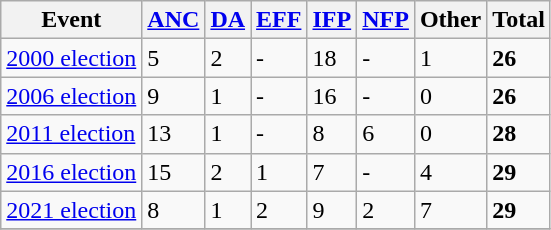<table class="wikitable">
<tr>
<th>Event</th>
<th><a href='#'>ANC</a></th>
<th><a href='#'>DA</a></th>
<th><a href='#'>EFF</a></th>
<th><a href='#'>IFP</a></th>
<th><a href='#'>NFP</a></th>
<th>Other</th>
<th>Total</th>
</tr>
<tr>
<td><a href='#'>2000 election</a></td>
<td>5</td>
<td>2</td>
<td>-</td>
<td>18</td>
<td>-</td>
<td>1</td>
<td><strong>26</strong></td>
</tr>
<tr>
<td><a href='#'>2006 election</a></td>
<td>9</td>
<td>1</td>
<td>-</td>
<td>16</td>
<td>-</td>
<td>0</td>
<td><strong>26</strong></td>
</tr>
<tr>
<td><a href='#'>2011 election</a></td>
<td>13</td>
<td>1</td>
<td>-</td>
<td>8</td>
<td>6</td>
<td>0</td>
<td><strong>28</strong></td>
</tr>
<tr>
<td><a href='#'>2016 election</a></td>
<td>15</td>
<td>2</td>
<td>1</td>
<td>7</td>
<td>-</td>
<td>4</td>
<td><strong>29</strong></td>
</tr>
<tr>
<td><a href='#'>2021 election</a></td>
<td>8</td>
<td>1</td>
<td>2</td>
<td>9</td>
<td>2</td>
<td>7</td>
<td><strong>29</strong></td>
</tr>
<tr>
</tr>
</table>
